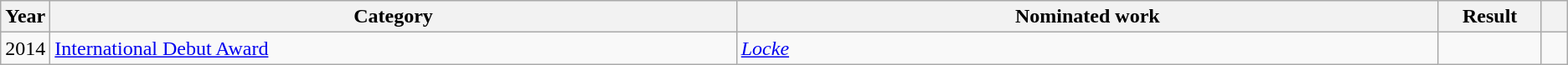<table class="wikitable sortable">
<tr>
<th scope="col" style="width:1em;">Year</th>
<th scope="col" style="width:39em;">Category</th>
<th scope="col" style="width:40em;">Nominated work</th>
<th scope="col" style="width:5em;">Result</th>
<th scope="col" style="width:1em;"class="unsortable"></th>
</tr>
<tr>
<td>2014</td>
<td><a href='#'>International Debut Award</a></td>
<td><em><a href='#'>Locke</a></em></td>
<td></td>
<td></td>
</tr>
</table>
